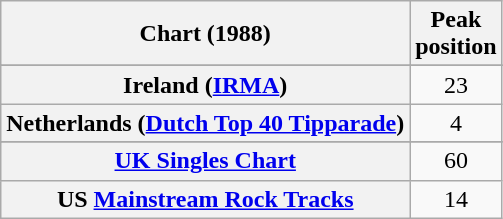<table class="wikitable sortable plainrowheaders">
<tr>
<th>Chart (1988)</th>
<th>Peak<br>position</th>
</tr>
<tr>
</tr>
<tr>
<th scope="row">Ireland (<a href='#'>IRMA</a>)</th>
<td align="center">23</td>
</tr>
<tr>
<th scope="row">Netherlands (<a href='#'>Dutch Top 40 Tipparade</a>)</th>
<td align="center">4</td>
</tr>
<tr>
</tr>
<tr>
<th scope="row"><a href='#'>UK Singles Chart</a></th>
<td align="center">60</td>
</tr>
<tr>
<th scope="row">US <a href='#'>Mainstream Rock Tracks</a></th>
<td align="center">14</td>
</tr>
</table>
